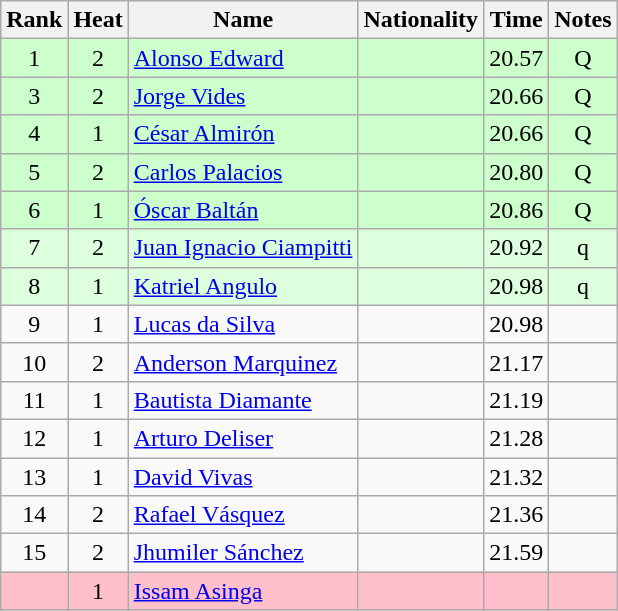<table class="wikitable sortable" style="text-align:center">
<tr>
<th>Rank</th>
<th>Heat</th>
<th>Name</th>
<th>Nationality</th>
<th>Time</th>
<th>Notes</th>
</tr>
<tr bgcolor=ccffcc>
<td>1</td>
<td>2</td>
<td align=left><a href='#'>Alonso Edward</a></td>
<td align=left></td>
<td>20.57</td>
<td>Q</td>
</tr>
<tr bgcolor=ccffcc>
<td>3</td>
<td>2</td>
<td align=left><a href='#'>Jorge Vides</a></td>
<td align=left></td>
<td>20.66</td>
<td>Q</td>
</tr>
<tr bgcolor=ccffcc>
<td>4</td>
<td>1</td>
<td align=left><a href='#'>César Almirón</a></td>
<td align=left></td>
<td>20.66</td>
<td>Q</td>
</tr>
<tr bgcolor=ccffcc>
<td>5</td>
<td>2</td>
<td align=left><a href='#'>Carlos Palacios</a></td>
<td align=left></td>
<td>20.80</td>
<td>Q</td>
</tr>
<tr bgcolor=ccffcc>
<td>6</td>
<td>1</td>
<td align=left><a href='#'>Óscar Baltán</a></td>
<td align=left></td>
<td>20.86</td>
<td>Q</td>
</tr>
<tr bgcolor=ddffdd>
<td>7</td>
<td>2</td>
<td align=left><a href='#'>Juan Ignacio Ciampitti</a></td>
<td align=left></td>
<td>20.92</td>
<td>q</td>
</tr>
<tr bgcolor=ddffdd>
<td>8</td>
<td>1</td>
<td align=left><a href='#'>Katriel Angulo</a></td>
<td align=left></td>
<td>20.98</td>
<td>q</td>
</tr>
<tr>
<td>9</td>
<td>1</td>
<td align=left><a href='#'>Lucas da Silva</a></td>
<td align=left></td>
<td>20.98</td>
<td></td>
</tr>
<tr>
<td>10</td>
<td>2</td>
<td align=left><a href='#'>Anderson Marquinez</a></td>
<td align=left></td>
<td>21.17</td>
<td></td>
</tr>
<tr>
<td>11</td>
<td>1</td>
<td align=left><a href='#'>Bautista Diamante</a></td>
<td align=left></td>
<td>21.19</td>
<td></td>
</tr>
<tr>
<td>12</td>
<td>1</td>
<td align=left><a href='#'>Arturo Deliser</a></td>
<td align=left></td>
<td>21.28</td>
<td></td>
</tr>
<tr>
<td>13</td>
<td>1</td>
<td align=left><a href='#'>David Vivas</a></td>
<td align=left></td>
<td>21.32</td>
<td></td>
</tr>
<tr>
<td>14</td>
<td>2</td>
<td align=left><a href='#'>Rafael Vásquez</a></td>
<td align=left></td>
<td>21.36</td>
<td></td>
</tr>
<tr>
<td>15</td>
<td>2</td>
<td align=left><a href='#'>Jhumiler Sánchez</a></td>
<td align=left></td>
<td>21.59</td>
<td></td>
</tr>
<tr style="background:pink;">
<td></td>
<td>1</td>
<td align=left><a href='#'>Issam Asinga</a></td>
<td align=left></td>
<td></td>
<td></td>
</tr>
</table>
